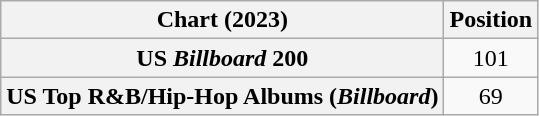<table class="wikitable sortable plainrowheaders" style="text-align:center">
<tr>
<th scope="col">Chart (2023)</th>
<th scope="col">Position</th>
</tr>
<tr>
<th scope="row">US <em>Billboard</em> 200</th>
<td>101</td>
</tr>
<tr>
<th scope="row">US Top R&B/Hip-Hop Albums (<em>Billboard</em>)</th>
<td>69</td>
</tr>
</table>
